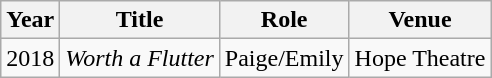<table class="wikitable">
<tr>
<th>Year</th>
<th>Title</th>
<th>Role</th>
<th>Venue</th>
</tr>
<tr>
<td>2018</td>
<td><em>Worth a Flutter</em></td>
<td>Paige/Emily</td>
<td>Hope Theatre</td>
</tr>
</table>
